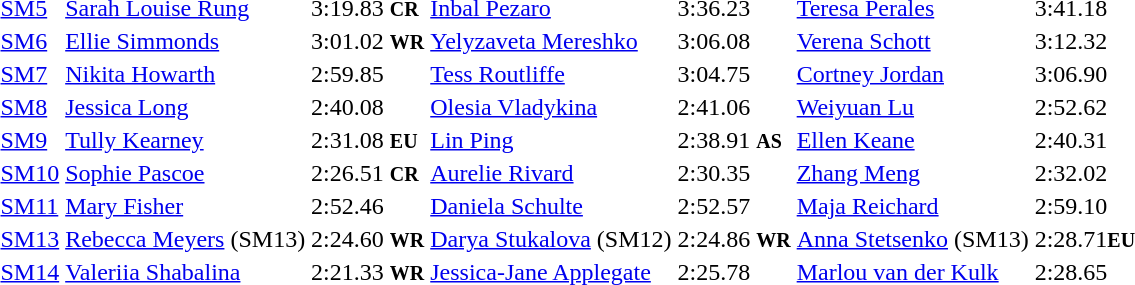<table>
<tr>
<td><a href='#'>SM5</a></td>
<td><a href='#'>Sarah Louise Rung</a><br></td>
<td>3:19.83 <small><strong>CR</strong></small></td>
<td><a href='#'>Inbal Pezaro</a><br></td>
<td>3:36.23</td>
<td><a href='#'>Teresa Perales</a><br></td>
<td>3:41.18</td>
</tr>
<tr>
<td><a href='#'>SM6</a></td>
<td><a href='#'>Ellie Simmonds</a><br></td>
<td>3:01.02 <small><strong>WR</strong></small></td>
<td><a href='#'>Yelyzaveta Mereshko</a><br></td>
<td>3:06.08</td>
<td><a href='#'>Verena Schott</a><br></td>
<td>3:12.32</td>
</tr>
<tr>
<td><a href='#'>SM7</a></td>
<td><a href='#'>Nikita Howarth</a><br></td>
<td>2:59.85</td>
<td><a href='#'>Tess Routliffe</a><br></td>
<td>3:04.75</td>
<td><a href='#'>Cortney Jordan</a><br></td>
<td>3:06.90</td>
</tr>
<tr>
<td><a href='#'>SM8</a></td>
<td><a href='#'>Jessica Long</a><br></td>
<td>2:40.08</td>
<td><a href='#'>Olesia Vladykina</a><br></td>
<td>2:41.06</td>
<td><a href='#'>Weiyuan Lu</a><br></td>
<td>2:52.62</td>
</tr>
<tr>
<td><a href='#'>SM9</a></td>
<td><a href='#'>Tully Kearney</a><br></td>
<td>2:31.08 <small><strong>EU</strong></small></td>
<td><a href='#'>Lin Ping</a><br></td>
<td>2:38.91 <small><strong>AS</strong></small></td>
<td><a href='#'>Ellen Keane</a><br></td>
<td>2:40.31</td>
</tr>
<tr>
<td><a href='#'>SM10</a></td>
<td><a href='#'>Sophie Pascoe</a><br></td>
<td>2:26.51  <small><strong>CR</strong></small></td>
<td><a href='#'>Aurelie Rivard</a><br></td>
<td>2:30.35</td>
<td><a href='#'>Zhang Meng</a><br></td>
<td>2:32.02</td>
</tr>
<tr>
<td><a href='#'>SM11</a></td>
<td><a href='#'>Mary Fisher</a><br></td>
<td>2:52.46</td>
<td><a href='#'>Daniela Schulte</a><br></td>
<td>2:52.57</td>
<td><a href='#'>Maja Reichard</a><br></td>
<td>2:59.10</td>
</tr>
<tr>
<td><a href='#'>SM13</a></td>
<td><a href='#'>Rebecca Meyers</a> (SM13)<br></td>
<td>2:24.60 <small><strong>WR</strong></small></td>
<td><a href='#'>Darya Stukalova</a> (SM12)<br></td>
<td>2:24.86 <small><strong>WR</strong></small></td>
<td><a href='#'>Anna Stetsenko</a> (SM13)<br></td>
<td>2:28.71<small><strong>EU</strong></small></td>
</tr>
<tr>
<td><a href='#'>SM14</a></td>
<td><a href='#'>Valeriia Shabalina</a><br></td>
<td>2:21.33 <small><strong>WR</strong></small></td>
<td><a href='#'>Jessica-Jane Applegate</a><br></td>
<td>2:25.78</td>
<td><a href='#'>Marlou van der Kulk</a><br></td>
<td>2:28.65</td>
</tr>
</table>
